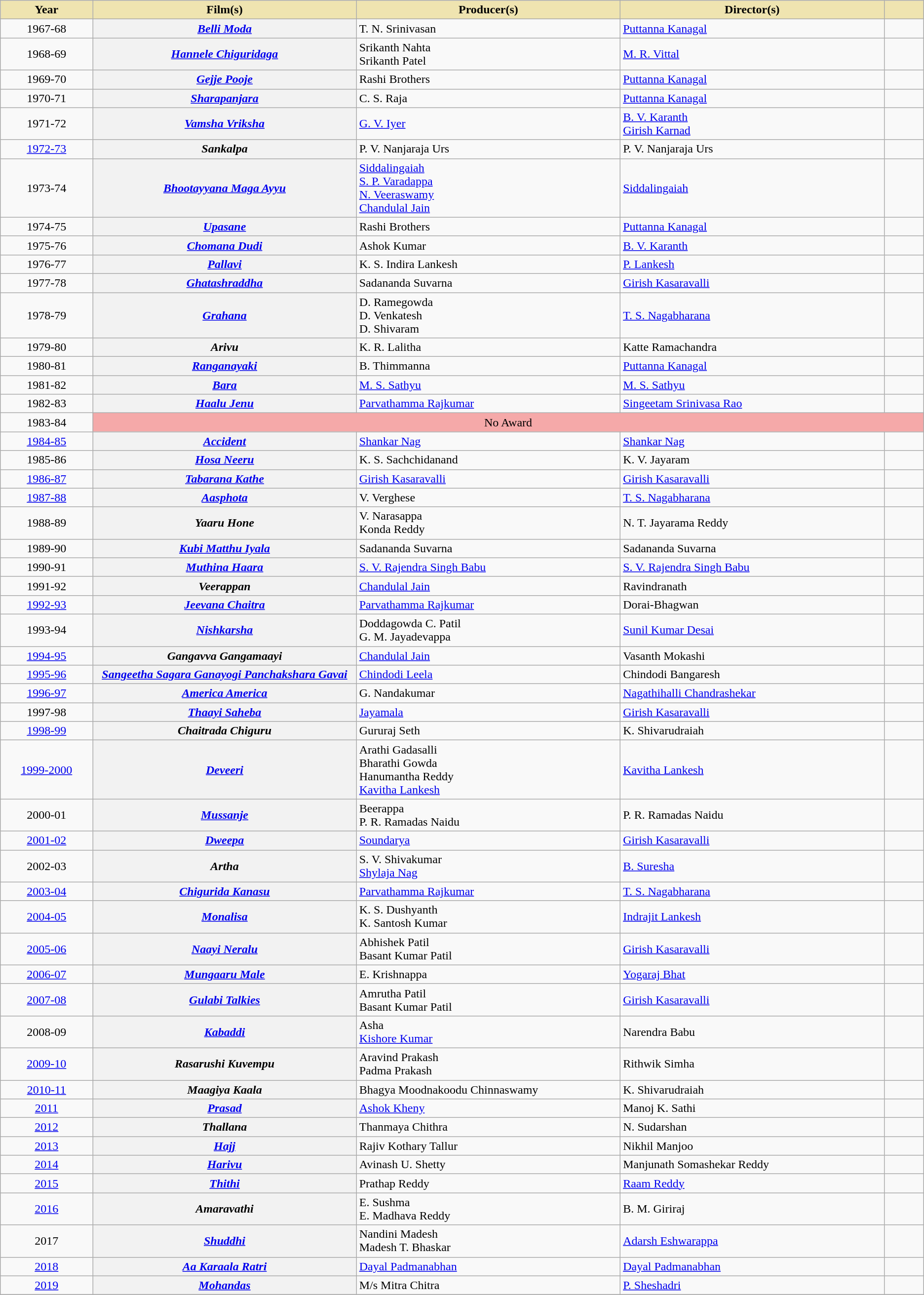<table class="wikitable sortable">
<tr>
<th scope="col" style="background-color:#EFE4B0;width:7%;">Year</th>
<th scope="col" style="background-color:#EFE4B0;width:20%;">Film(s)</th>
<th scope="col" style="background-color:#EFE4B0;width:20%;">Producer(s)</th>
<th scope="col" style="background-color:#EFE4B0;width:20%;">Director(s)</th>
<th scope="col" style="background-color:#EFE4B0;width:3%;" class="unsortable"></th>
</tr>
<tr>
<td align="center">1967-68</td>
<th scope="row"><em><a href='#'>Belli Moda</a></em></th>
<td>T. N. Srinivasan</td>
<td><a href='#'>Puttanna Kanagal</a></td>
<td></td>
</tr>
<tr>
<td align="center">1968-69</td>
<th scope="row"><em><a href='#'>Hannele Chiguridaga</a></em></th>
<td>Srikanth Nahta<br>Srikanth Patel</td>
<td><a href='#'>M. R. Vittal</a></td>
<td></td>
</tr>
<tr>
<td align="center">1969-70</td>
<th scope="row"><em><a href='#'>Gejje Pooje</a></em></th>
<td>Rashi Brothers</td>
<td><a href='#'>Puttanna Kanagal</a></td>
<td></td>
</tr>
<tr>
<td align="center">1970-71</td>
<th scope="row"><em><a href='#'>Sharapanjara</a></em></th>
<td>C. S. Raja</td>
<td><a href='#'>Puttanna Kanagal</a></td>
<td></td>
</tr>
<tr>
<td align="center">1971-72</td>
<th scope="row"><em><a href='#'>Vamsha Vriksha</a></em></th>
<td><a href='#'>G. V. Iyer</a></td>
<td> <a href='#'>B. V. Karanth</a> <br> <a href='#'>Girish Karnad</a></td>
<td></td>
</tr>
<tr>
<td align="center"><a href='#'>1972-73</a></td>
<th scope="row"><em>Sankalpa</em></th>
<td>P. V. Nanjaraja Urs</td>
<td>P. V. Nanjaraja Urs</td>
<td></td>
</tr>
<tr>
<td align="center">1973-74</td>
<th scope="row"><em><a href='#'>Bhootayyana Maga Ayyu</a></em></th>
<td> <a href='#'>Siddalingaiah</a> <br> <a href='#'>S. P. Varadappa</a> <br> <a href='#'>N. Veeraswamy</a> <br> <a href='#'>Chandulal Jain</a></td>
<td><a href='#'>Siddalingaiah</a></td>
<td></td>
</tr>
<tr>
<td align="center">1974-75</td>
<th scope="row"><em><a href='#'>Upasane</a></em></th>
<td>Rashi Brothers</td>
<td><a href='#'>Puttanna Kanagal</a></td>
<td></td>
</tr>
<tr>
<td align="center">1975-76</td>
<th scope="row"><em><a href='#'>Chomana Dudi</a></em></th>
<td>Ashok Kumar</td>
<td><a href='#'>B. V. Karanth</a></td>
<td></td>
</tr>
<tr>
<td align="center">1976-77</td>
<th scope="row"><em><a href='#'>Pallavi</a></em></th>
<td>K. S. Indira Lankesh</td>
<td><a href='#'>P. Lankesh</a></td>
<td></td>
</tr>
<tr>
<td align="center">1977-78</td>
<th scope="row"><em><a href='#'>Ghatashraddha</a></em></th>
<td>Sadananda Suvarna</td>
<td><a href='#'>Girish Kasaravalli</a></td>
<td></td>
</tr>
<tr>
<td align="center">1978-79</td>
<th scope="row"><em><a href='#'>Grahana</a></em></th>
<td>D. Ramegowda <br> D. Venkatesh <br> D. Shivaram</td>
<td><a href='#'>T. S. Nagabharana</a></td>
<td></td>
</tr>
<tr>
<td align="center">1979-80</td>
<th scope="row"><em>Arivu</em></th>
<td>K. R. Lalitha</td>
<td>Katte Ramachandra</td>
<td></td>
</tr>
<tr>
<td align="center">1980-81</td>
<th scope="row"><em><a href='#'>Ranganayaki</a></em></th>
<td>B. Thimmanna</td>
<td><a href='#'>Puttanna Kanagal</a></td>
<td></td>
</tr>
<tr>
<td align="center">1981-82</td>
<th scope="row"><em><a href='#'>Bara</a></em></th>
<td><a href='#'>M. S. Sathyu</a></td>
<td><a href='#'>M. S. Sathyu</a></td>
<td></td>
</tr>
<tr>
<td align="center">1982-83</td>
<th scope="row"><em><a href='#'>Haalu Jenu</a></em></th>
<td><a href='#'>Parvathamma Rajkumar</a></td>
<td><a href='#'>Singeetam Srinivasa Rao</a></td>
<td></td>
</tr>
<tr>
<td align="center">1983-84</td>
<td bgcolor="#F5A9A9" align="center" colspan="4">No Award</td>
</tr>
<tr>
<td align="center"><a href='#'>1984-85</a></td>
<th scope="row"><em><a href='#'>Accident</a></em></th>
<td><a href='#'>Shankar Nag</a></td>
<td><a href='#'>Shankar Nag</a></td>
<td></td>
</tr>
<tr>
<td align="center">1985-86</td>
<th scope="row"><em><a href='#'>Hosa Neeru</a></em></th>
<td>K. S. Sachchidanand</td>
<td>K. V. Jayaram</td>
<td></td>
</tr>
<tr>
<td align="center"><a href='#'>1986-87</a></td>
<th scope="row"><em><a href='#'>Tabarana Kathe</a></em></th>
<td><a href='#'>Girish Kasaravalli</a></td>
<td><a href='#'>Girish Kasaravalli</a></td>
<td></td>
</tr>
<tr>
<td align="center"><a href='#'>1987-88</a></td>
<th scope="row"><em><a href='#'>Aasphota</a></em></th>
<td>V. Verghese</td>
<td><a href='#'>T. S. Nagabharana</a></td>
<td></td>
</tr>
<tr>
<td align="center">1988-89</td>
<th scope="row"><em>Yaaru Hone</em></th>
<td> V. Narasappa <br> Konda Reddy</td>
<td>N. T. Jayarama Reddy</td>
<td></td>
</tr>
<tr>
<td align="center">1989-90</td>
<th scope="row"><em><a href='#'>Kubi Matthu Iyala</a></em></th>
<td>Sadananda Suvarna</td>
<td>Sadananda Suvarna</td>
<td></td>
</tr>
<tr>
<td align="center">1990-91</td>
<th scope="row"><em><a href='#'>Muthina Haara</a></em></th>
<td><a href='#'>S. V. Rajendra Singh Babu</a></td>
<td><a href='#'>S. V. Rajendra Singh Babu</a></td>
<td></td>
</tr>
<tr>
<td align="center">1991-92</td>
<th scope="row"><em>Veerappan</em></th>
<td><a href='#'>Chandulal Jain</a></td>
<td>Ravindranath</td>
<td></td>
</tr>
<tr>
<td align="center"><a href='#'>1992-93</a></td>
<th scope="row"><em><a href='#'>Jeevana Chaitra</a></em></th>
<td><a href='#'>Parvathamma Rajkumar</a></td>
<td>Dorai-Bhagwan</td>
<td></td>
</tr>
<tr>
<td align="center">1993-94</td>
<th scope="row"><em><a href='#'>Nishkarsha</a></em></th>
<td>Doddagowda C. Patil <br> G. M. Jayadevappa</td>
<td><a href='#'>Sunil Kumar Desai</a></td>
<td></td>
</tr>
<tr>
<td align="center"><a href='#'>1994-95</a></td>
<th scope="row"><em>Gangavva Gangamaayi</em></th>
<td><a href='#'>Chandulal Jain</a></td>
<td>Vasanth Mokashi</td>
<td></td>
</tr>
<tr>
<td align="center"><a href='#'>1995-96</a></td>
<th scope="row"><em><a href='#'>Sangeetha Sagara Ganayogi Panchakshara Gavai</a></em></th>
<td><a href='#'>Chindodi Leela</a></td>
<td>Chindodi Bangaresh</td>
<td></td>
</tr>
<tr>
<td align="center"><a href='#'>1996-97</a></td>
<th scope="row"><em><a href='#'>America America</a></em></th>
<td>G. Nandakumar</td>
<td><a href='#'>Nagathihalli Chandrashekar</a></td>
<td></td>
</tr>
<tr>
<td align="center">1997-98</td>
<th scope="row"><em><a href='#'>Thaayi Saheba</a></em></th>
<td><a href='#'>Jayamala</a></td>
<td><a href='#'>Girish Kasaravalli</a></td>
<td></td>
</tr>
<tr>
<td align="center"><a href='#'>1998-99</a></td>
<th scope="row"><em>Chaitrada Chiguru</em></th>
<td>Gururaj Seth</td>
<td>K. Shivarudraiah</td>
<td></td>
</tr>
<tr>
<td align="center"><a href='#'>1999-2000</a></td>
<th scope="row"><em><a href='#'>Deveeri</a></em></th>
<td> Arathi Gadasalli <br> Bharathi Gowda <br> Hanumantha Reddy <br> <a href='#'>Kavitha Lankesh</a></td>
<td><a href='#'>Kavitha Lankesh</a></td>
<td></td>
</tr>
<tr>
<td align="center">2000-01</td>
<th scope="row"><em><a href='#'>Mussanje</a></em></th>
<td> Beerappa <br> P. R. Ramadas Naidu</td>
<td>P. R. Ramadas Naidu</td>
<td></td>
</tr>
<tr>
<td align="center"><a href='#'>2001-02</a></td>
<th scope="row"><em><a href='#'>Dweepa</a></em></th>
<td><a href='#'>Soundarya</a></td>
<td><a href='#'>Girish Kasaravalli</a></td>
<td></td>
</tr>
<tr>
<td align="center">2002-03</td>
<th scope="row"><em>Artha</em></th>
<td> S. V. Shivakumar <br> <a href='#'>Shylaja Nag</a></td>
<td><a href='#'>B. Suresha</a></td>
<td></td>
</tr>
<tr>
<td align="center"><a href='#'>2003-04</a></td>
<th scope="row"><em><a href='#'>Chigurida Kanasu</a></em></th>
<td><a href='#'>Parvathamma Rajkumar</a></td>
<td><a href='#'>T. S. Nagabharana</a></td>
<td></td>
</tr>
<tr>
<td align="center"><a href='#'>2004-05</a></td>
<th scope="row"><em><a href='#'>Monalisa</a></em></th>
<td> K. S. Dushyanth <br> K. Santosh Kumar</td>
<td><a href='#'>Indrajit Lankesh</a></td>
<td></td>
</tr>
<tr>
<td align="center"><a href='#'>2005-06</a></td>
<th scope="row"><em><a href='#'>Naayi Neralu</a></em></th>
<td> Abhishek Patil <br> Basant Kumar Patil</td>
<td><a href='#'>Girish Kasaravalli</a></td>
<td></td>
</tr>
<tr>
<td align="center"><a href='#'>2006-07</a></td>
<th scope="row"><em><a href='#'>Mungaaru Male</a></em></th>
<td>E. Krishnappa</td>
<td><a href='#'>Yogaraj Bhat</a></td>
<td></td>
</tr>
<tr>
<td align="center"><a href='#'>2007-08</a></td>
<th scope="row"><em><a href='#'>Gulabi Talkies</a></em></th>
<td> Amrutha Patil <br> Basant Kumar Patil</td>
<td><a href='#'>Girish Kasaravalli</a></td>
<td></td>
</tr>
<tr>
<td align="center">2008-09</td>
<th scope="row"><em><a href='#'>Kabaddi</a></em></th>
<td>Asha <br> <a href='#'>Kishore Kumar</a></td>
<td>Narendra Babu</td>
<td></td>
</tr>
<tr>
<td align="center"><a href='#'>2009-10</a></td>
<th scope="row"><em>Rasarushi Kuvempu</em></th>
<td> Aravind Prakash <br> Padma Prakash</td>
<td>Rithwik Simha</td>
<td></td>
</tr>
<tr>
<td align="center"><a href='#'>2010-11</a></td>
<th scope="row"><em>Maagiya Kaala</em></th>
<td>Bhagya Moodnakoodu Chinnaswamy</td>
<td>K. Shivarudraiah</td>
<td></td>
</tr>
<tr>
<td align="center"><a href='#'>2011</a></td>
<th scope="row"><em><a href='#'>Prasad</a></em></th>
<td><a href='#'>Ashok Kheny</a></td>
<td>Manoj K. Sathi</td>
<td></td>
</tr>
<tr>
<td align="center"><a href='#'>2012</a></td>
<th scope="row"><em>Thallana</em></th>
<td>Thanmaya Chithra</td>
<td>N. Sudarshan</td>
<td></td>
</tr>
<tr>
<td align="center"><a href='#'>2013</a></td>
<th scope="row"><em><a href='#'>Hajj</a></em></th>
<td>Rajiv Kothary Tallur</td>
<td>Nikhil Manjoo</td>
<td></td>
</tr>
<tr>
<td align="center"><a href='#'>2014</a></td>
<th scope="row"><em><a href='#'>Harivu</a></em></th>
<td>Avinash U. Shetty</td>
<td>Manjunath Somashekar Reddy</td>
<td></td>
</tr>
<tr>
<td align="center"><a href='#'>2015</a></td>
<th scope="row"><em><a href='#'>Thithi</a></em></th>
<td>Prathap Reddy</td>
<td><a href='#'>Raam Reddy</a></td>
<td></td>
</tr>
<tr>
<td align="center"><a href='#'>2016</a></td>
<th scope="row"><em>Amaravathi</em></th>
<td>E. Sushma<br>E. Madhava Reddy</td>
<td>B. M. Giriraj</td>
<td></td>
</tr>
<tr>
<td align="center">2017</td>
<th scope="row"><em><a href='#'>Shuddhi</a></em></th>
<td>Nandini Madesh<br>Madesh T. Bhaskar</td>
<td><a href='#'>Adarsh Eshwarappa</a></td>
<td></td>
</tr>
<tr>
<td align="center"><a href='#'>2018</a></td>
<th scope="row"><em><a href='#'>Aa Karaala Ratri</a></em></th>
<td><a href='#'>Dayal Padmanabhan</a></td>
<td><a href='#'>Dayal Padmanabhan</a></td>
<td></td>
</tr>
<tr>
<td align="center"><a href='#'>2019</a></td>
<th scope="row"><em><a href='#'>Mohandas</a></em></th>
<td>M/s Mitra Chitra</td>
<td><a href='#'>P. Sheshadri</a></td>
<td></td>
</tr>
<tr>
</tr>
</table>
